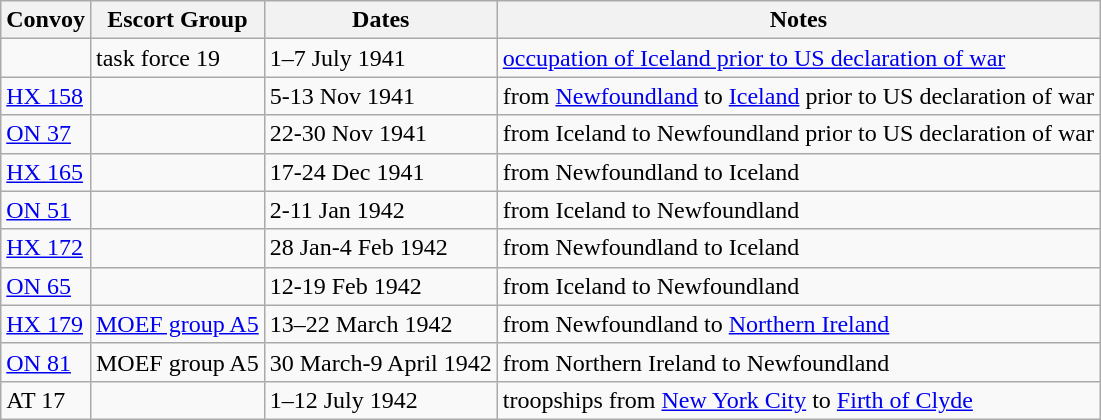<table class="wikitable">
<tr>
<th>Convoy</th>
<th>Escort Group</th>
<th>Dates</th>
<th>Notes</th>
</tr>
<tr>
<td></td>
<td>task force 19</td>
<td>1–7 July 1941</td>
<td><a href='#'>occupation of Iceland prior to US declaration of war</a></td>
</tr>
<tr>
<td><a href='#'>HX 158</a></td>
<td></td>
<td>5-13 Nov 1941</td>
<td>from <a href='#'>Newfoundland</a> to <a href='#'>Iceland</a> prior to US declaration of war</td>
</tr>
<tr>
<td><a href='#'>ON 37</a></td>
<td></td>
<td>22-30 Nov 1941</td>
<td>from Iceland to Newfoundland prior to US declaration of war</td>
</tr>
<tr>
<td><a href='#'>HX 165</a></td>
<td></td>
<td>17-24 Dec 1941</td>
<td>from Newfoundland to Iceland</td>
</tr>
<tr>
<td><a href='#'>ON 51</a></td>
<td></td>
<td>2-11 Jan 1942</td>
<td>from Iceland to Newfoundland</td>
</tr>
<tr>
<td><a href='#'>HX 172</a></td>
<td></td>
<td>28 Jan-4 Feb 1942</td>
<td>from Newfoundland to Iceland</td>
</tr>
<tr>
<td><a href='#'>ON 65</a></td>
<td></td>
<td>12-19 Feb 1942</td>
<td>from Iceland to Newfoundland</td>
</tr>
<tr>
<td><a href='#'>HX 179</a></td>
<td><a href='#'>MOEF group A5</a></td>
<td>13–22 March 1942</td>
<td>from Newfoundland to <a href='#'>Northern Ireland</a></td>
</tr>
<tr>
<td><a href='#'>ON 81</a></td>
<td>MOEF group A5</td>
<td>30 March-9 April 1942</td>
<td>from Northern Ireland to Newfoundland</td>
</tr>
<tr>
<td>AT 17</td>
<td></td>
<td>1–12 July 1942</td>
<td>troopships from <a href='#'>New York City</a> to <a href='#'>Firth of Clyde</a></td>
</tr>
</table>
